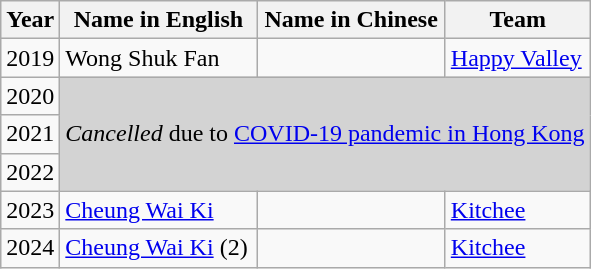<table class="wikitable">
<tr>
<th>Year</th>
<th>Name in English</th>
<th>Name in Chinese</th>
<th>Team</th>
</tr>
<tr>
<td>2019</td>
<td> Wong Shuk Fan</td>
<td></td>
<td><a href='#'>Happy Valley</a></td>
</tr>
<tr>
<td>2020</td>
<td colspan=4 rowspan=3 align=center bgcolor=lightgrey><em>Cancelled</em> due to <a href='#'>COVID-19 pandemic in Hong Kong</a></td>
</tr>
<tr>
<td>2021</td>
</tr>
<tr>
<td>2022</td>
</tr>
<tr>
<td>2023</td>
<td> <a href='#'>Cheung Wai Ki</a></td>
<td></td>
<td><a href='#'>Kitchee</a></td>
</tr>
<tr>
<td>2024</td>
<td> <a href='#'>Cheung Wai Ki</a> (2)</td>
<td></td>
<td><a href='#'>Kitchee</a></td>
</tr>
</table>
